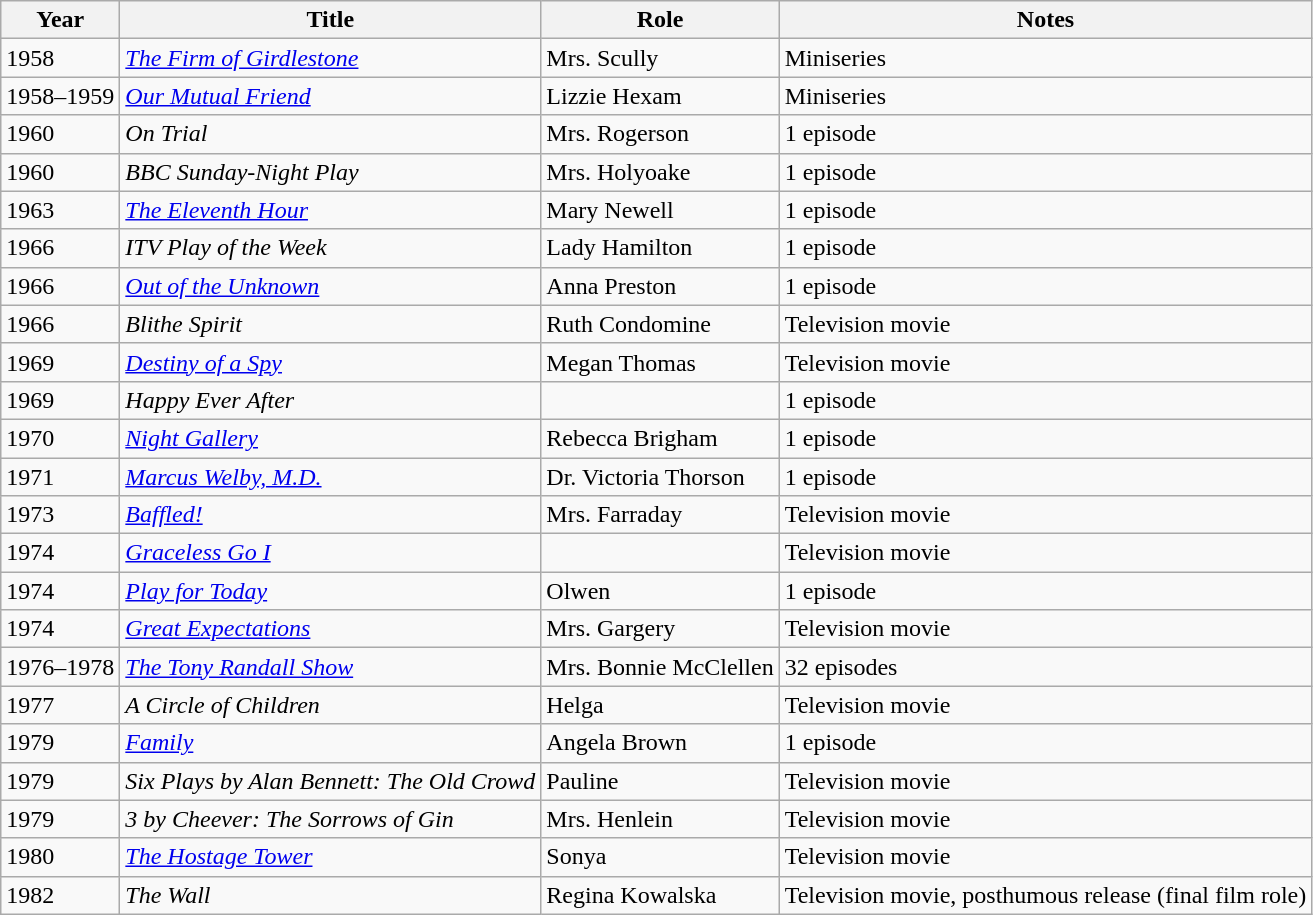<table class="wikitable sortable">
<tr>
<th>Year</th>
<th>Title</th>
<th>Role</th>
<th class="unsortable">Notes</th>
</tr>
<tr>
<td>1958</td>
<td><em><a href='#'>The Firm of Girdlestone</a></em></td>
<td>Mrs. Scully</td>
<td>Miniseries</td>
</tr>
<tr>
<td>1958–1959</td>
<td><em><a href='#'>Our Mutual Friend</a></em></td>
<td>Lizzie Hexam</td>
<td>Miniseries</td>
</tr>
<tr>
<td>1960</td>
<td><em>On Trial</em></td>
<td>Mrs. Rogerson</td>
<td>1 episode</td>
</tr>
<tr>
<td>1960</td>
<td><em>BBC Sunday-Night Play</em></td>
<td>Mrs. Holyoake</td>
<td>1 episode</td>
</tr>
<tr>
<td>1963</td>
<td><em><a href='#'>The Eleventh Hour</a></em></td>
<td>Mary Newell</td>
<td>1 episode</td>
</tr>
<tr>
<td>1966</td>
<td><em>ITV Play of the Week</em></td>
<td>Lady Hamilton</td>
<td>1 episode</td>
</tr>
<tr>
<td>1966</td>
<td><em><a href='#'>Out of the Unknown</a></em></td>
<td>Anna Preston</td>
<td>1 episode</td>
</tr>
<tr>
<td>1966</td>
<td><em>Blithe Spirit</em></td>
<td>Ruth Condomine</td>
<td>Television movie</td>
</tr>
<tr>
<td>1969</td>
<td><em><a href='#'>Destiny of a Spy</a></em></td>
<td>Megan Thomas</td>
<td>Television movie</td>
</tr>
<tr>
<td>1969</td>
<td><em>Happy Ever After</em></td>
<td></td>
<td>1 episode</td>
</tr>
<tr>
<td>1970</td>
<td><em><a href='#'>Night Gallery</a></em></td>
<td>Rebecca Brigham</td>
<td>1 episode</td>
</tr>
<tr>
<td>1971</td>
<td><em><a href='#'>Marcus Welby, M.D.</a></em></td>
<td>Dr. Victoria Thorson</td>
<td>1 episode</td>
</tr>
<tr>
<td>1973</td>
<td><em><a href='#'>Baffled!</a></em></td>
<td>Mrs. Farraday</td>
<td>Television movie</td>
</tr>
<tr>
<td>1974</td>
<td><em><a href='#'>Graceless Go I</a></em></td>
<td></td>
<td>Television movie</td>
</tr>
<tr>
<td>1974</td>
<td><em><a href='#'>Play for Today</a></em></td>
<td>Olwen</td>
<td>1 episode</td>
</tr>
<tr>
<td>1974</td>
<td><em><a href='#'>Great Expectations</a></em></td>
<td>Mrs. Gargery</td>
<td>Television movie</td>
</tr>
<tr>
<td>1976–1978</td>
<td><em><a href='#'>The Tony Randall Show</a></em></td>
<td>Mrs. Bonnie McClellen</td>
<td>32 episodes</td>
</tr>
<tr>
<td>1977</td>
<td><em>A Circle of Children</em></td>
<td>Helga</td>
<td>Television movie</td>
</tr>
<tr>
<td>1979</td>
<td><em><a href='#'>Family</a></em></td>
<td>Angela Brown</td>
<td>1 episode</td>
</tr>
<tr>
<td>1979</td>
<td><em>Six Plays by Alan Bennett: The Old Crowd</em></td>
<td>Pauline</td>
<td>Television movie</td>
</tr>
<tr>
<td>1979</td>
<td><em>3 by Cheever: The Sorrows of Gin</em></td>
<td>Mrs. Henlein</td>
<td>Television movie</td>
</tr>
<tr>
<td>1980</td>
<td><em><a href='#'>The Hostage Tower</a></em></td>
<td>Sonya</td>
<td>Television movie</td>
</tr>
<tr>
<td>1982</td>
<td><em>The Wall</em></td>
<td>Regina Kowalska</td>
<td>Television movie, posthumous release (final film role)</td>
</tr>
</table>
